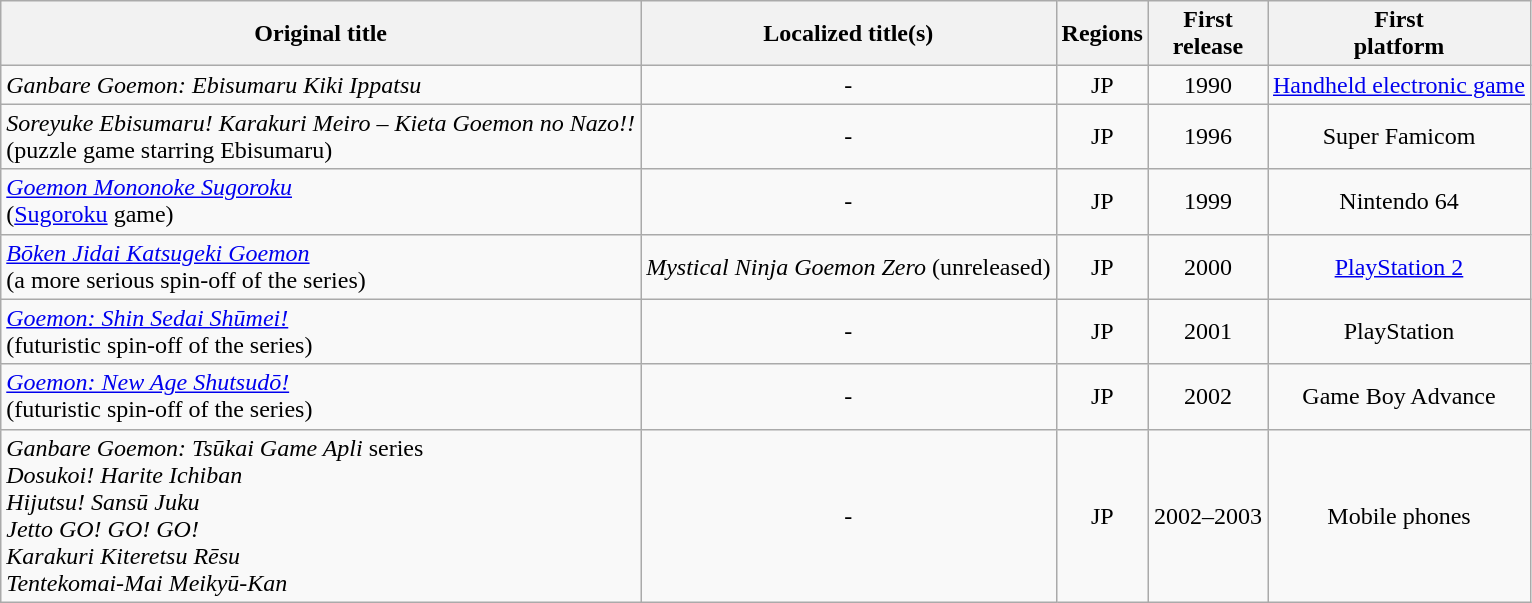<table class="wikitable sortable">
<tr>
<th>Original title <br></th>
<th>Localized title(s) <br></th>
<th>Regions <br></th>
<th>First <br> release <br></th>
<th>First <br> platform <br></th>
</tr>
<tr style="text-align:center;">
<td align="left"><em>Ganbare Goemon: Ebisumaru Kiki Ippatsu</em></td>
<td>-</td>
<td>JP</td>
<td>1990</td>
<td><a href='#'>Handheld electronic game</a></td>
</tr>
<tr style="text-align:center;">
<td align="left"><em>Soreyuke Ebisumaru! Karakuri Meiro – Kieta Goemon no Nazo!!</em> <br> (puzzle game starring Ebisumaru)</td>
<td>-</td>
<td>JP</td>
<td>1996</td>
<td>Super Famicom</td>
</tr>
<tr style="text-align:center;">
<td align="left"><em><a href='#'>Goemon Mononoke Sugoroku</a></em> <br> (<a href='#'>Sugoroku</a> game)</td>
<td>-</td>
<td>JP</td>
<td>1999</td>
<td>Nintendo 64</td>
</tr>
<tr style="text-align:center;">
<td align="left"><em><a href='#'>Bōken Jidai Katsugeki Goemon</a></em> <br> (a more serious spin-off of the series)</td>
<td><em>Mystical Ninja Goemon Zero</em> (unreleased)</td>
<td>JP</td>
<td>2000</td>
<td><a href='#'>PlayStation 2</a></td>
</tr>
<tr style="text-align:center;">
<td align="left"><em><a href='#'>Goemon: Shin Sedai Shūmei!</a></em> <br> (futuristic spin-off of the series)</td>
<td>-</td>
<td>JP</td>
<td>2001</td>
<td>PlayStation</td>
</tr>
<tr style="text-align:center;">
<td align="left"><em><a href='#'>Goemon: New Age Shutsudō!</a></em> <br> (futuristic spin-off of the series)</td>
<td>-</td>
<td>JP</td>
<td>2002</td>
<td>Game Boy Advance</td>
</tr>
<tr style="text-align:center;">
<td align="left"><em>Ganbare Goemon: Tsūkai Game Apli</em> series <br> <em>Dosukoi! Harite Ichiban</em><br> <em>Hijutsu! Sansū Juku</em><br> <em>Jetto GO! GO! GO!</em><br> <em>Karakuri Kiteretsu Rēsu</em><br> <em>Tentekomai-Mai Meikyū-Kan</em></td>
<td>-</td>
<td>JP</td>
<td>2002–2003</td>
<td>Mobile phones</td>
</tr>
</table>
